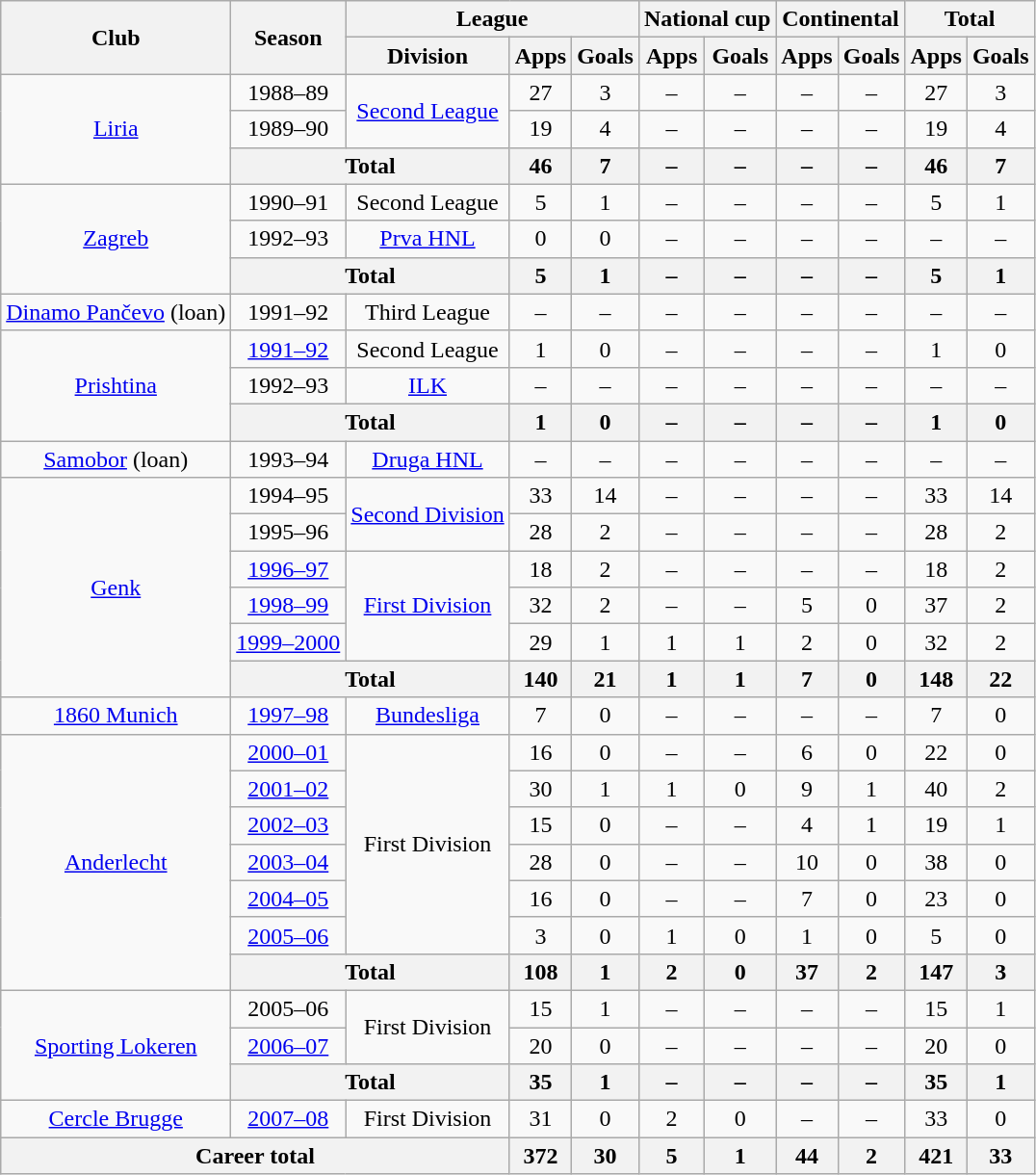<table class="wikitable" style="text-align:center">
<tr>
<th rowspan="2">Club</th>
<th rowspan="2">Season</th>
<th colspan="3">League</th>
<th colspan="2">National cup</th>
<th colspan="2">Continental</th>
<th colspan="2">Total</th>
</tr>
<tr>
<th>Division</th>
<th>Apps</th>
<th>Goals</th>
<th>Apps</th>
<th>Goals</th>
<th>Apps</th>
<th>Goals</th>
<th>Apps</th>
<th>Goals</th>
</tr>
<tr>
<td rowspan="3"><a href='#'>Liria</a></td>
<td>1988–89</td>
<td rowspan="2"><a href='#'>Second League</a></td>
<td>27</td>
<td>3</td>
<td>–</td>
<td>–</td>
<td>–</td>
<td>–</td>
<td>27</td>
<td>3</td>
</tr>
<tr>
<td>1989–90</td>
<td>19</td>
<td>4</td>
<td>–</td>
<td>–</td>
<td>–</td>
<td>–</td>
<td>19</td>
<td>4</td>
</tr>
<tr>
<th colspan="2">Total</th>
<th>46</th>
<th>7</th>
<th>–</th>
<th>–</th>
<th>–</th>
<th>–</th>
<th>46</th>
<th>7</th>
</tr>
<tr>
<td rowspan="3"><a href='#'>Zagreb</a></td>
<td>1990–91</td>
<td>Second League</td>
<td>5</td>
<td>1</td>
<td>–</td>
<td>–</td>
<td>–</td>
<td>–</td>
<td>5</td>
<td>1</td>
</tr>
<tr>
<td>1992–93</td>
<td><a href='#'>Prva HNL</a></td>
<td>0</td>
<td>0</td>
<td>–</td>
<td>–</td>
<td>–</td>
<td>–</td>
<td>–</td>
<td>–</td>
</tr>
<tr>
<th colspan="2">Total</th>
<th>5</th>
<th>1</th>
<th>–</th>
<th>–</th>
<th>–</th>
<th>–</th>
<th>5</th>
<th>1</th>
</tr>
<tr>
<td><a href='#'>Dinamo Pančevo</a> (loan)</td>
<td>1991–92</td>
<td>Third League</td>
<td>–</td>
<td>–</td>
<td>–</td>
<td>–</td>
<td>–</td>
<td>–</td>
<td>–</td>
<td>–</td>
</tr>
<tr>
<td rowspan="3"><a href='#'>Prishtina</a></td>
<td><a href='#'>1991–92</a></td>
<td>Second League</td>
<td>1</td>
<td>0</td>
<td>–</td>
<td>–</td>
<td>–</td>
<td>–</td>
<td>1</td>
<td>0</td>
</tr>
<tr>
<td>1992–93</td>
<td><a href='#'>ILK</a></td>
<td>–</td>
<td>–</td>
<td>–</td>
<td>–</td>
<td>–</td>
<td>–</td>
<td>–</td>
<td>–</td>
</tr>
<tr>
<th colspan="2">Total</th>
<th>1</th>
<th>0</th>
<th>–</th>
<th>–</th>
<th>–</th>
<th>–</th>
<th>1</th>
<th>0</th>
</tr>
<tr>
<td><a href='#'>Samobor</a> (loan)</td>
<td>1993–94</td>
<td><a href='#'>Druga HNL</a></td>
<td>–</td>
<td>–</td>
<td>–</td>
<td>–</td>
<td>–</td>
<td>–</td>
<td>–</td>
<td>–</td>
</tr>
<tr>
<td rowspan="6"><a href='#'>Genk</a></td>
<td>1994–95</td>
<td rowspan="2"><a href='#'>Second Division</a></td>
<td>33</td>
<td>14</td>
<td>–</td>
<td>–</td>
<td>–</td>
<td>–</td>
<td>33</td>
<td>14</td>
</tr>
<tr>
<td>1995–96</td>
<td>28</td>
<td>2</td>
<td>–</td>
<td>–</td>
<td>–</td>
<td>–</td>
<td>28</td>
<td>2</td>
</tr>
<tr>
<td><a href='#'>1996–97</a></td>
<td rowspan="3"><a href='#'>First Division</a></td>
<td>18</td>
<td>2</td>
<td>–</td>
<td>–</td>
<td>–</td>
<td>–</td>
<td>18</td>
<td>2</td>
</tr>
<tr>
<td><a href='#'>1998–99</a></td>
<td>32</td>
<td>2</td>
<td>–</td>
<td>–</td>
<td>5</td>
<td>0</td>
<td>37</td>
<td>2</td>
</tr>
<tr>
<td><a href='#'>1999–2000</a></td>
<td>29</td>
<td>1</td>
<td>1</td>
<td>1</td>
<td>2</td>
<td>0</td>
<td>32</td>
<td>2</td>
</tr>
<tr>
<th colspan="2">Total</th>
<th>140</th>
<th>21</th>
<th>1</th>
<th>1</th>
<th>7</th>
<th>0</th>
<th>148</th>
<th>22</th>
</tr>
<tr>
<td><a href='#'>1860 Munich</a></td>
<td><a href='#'>1997–98</a></td>
<td><a href='#'>Bundesliga</a></td>
<td>7</td>
<td>0</td>
<td>–</td>
<td>–</td>
<td>–</td>
<td>–</td>
<td>7</td>
<td>0</td>
</tr>
<tr>
<td rowspan="7"><a href='#'>Anderlecht</a></td>
<td><a href='#'>2000–01</a></td>
<td rowspan="6">First Division</td>
<td>16</td>
<td>0</td>
<td>–</td>
<td>–</td>
<td>6</td>
<td>0</td>
<td>22</td>
<td>0</td>
</tr>
<tr>
<td><a href='#'>2001–02</a></td>
<td>30</td>
<td>1</td>
<td>1</td>
<td>0</td>
<td>9</td>
<td>1</td>
<td>40</td>
<td>2</td>
</tr>
<tr>
<td><a href='#'>2002–03</a></td>
<td>15</td>
<td>0</td>
<td>–</td>
<td>–</td>
<td>4</td>
<td>1</td>
<td>19</td>
<td>1</td>
</tr>
<tr>
<td><a href='#'>2003–04</a></td>
<td>28</td>
<td>0</td>
<td>–</td>
<td>–</td>
<td>10</td>
<td>0</td>
<td>38</td>
<td>0</td>
</tr>
<tr>
<td><a href='#'>2004–05</a></td>
<td>16</td>
<td>0</td>
<td>–</td>
<td>–</td>
<td>7</td>
<td>0</td>
<td>23</td>
<td>0</td>
</tr>
<tr>
<td><a href='#'>2005–06</a></td>
<td>3</td>
<td>0</td>
<td>1</td>
<td>0</td>
<td>1</td>
<td>0</td>
<td>5</td>
<td>0</td>
</tr>
<tr>
<th colspan="2">Total</th>
<th>108</th>
<th>1</th>
<th>2</th>
<th>0</th>
<th>37</th>
<th>2</th>
<th>147</th>
<th>3</th>
</tr>
<tr>
<td rowspan="3"><a href='#'>Sporting Lokeren</a></td>
<td>2005–06</td>
<td rowspan="2">First Division</td>
<td>15</td>
<td>1</td>
<td>–</td>
<td>–</td>
<td>–</td>
<td>–</td>
<td>15</td>
<td>1</td>
</tr>
<tr>
<td><a href='#'>2006–07</a></td>
<td>20</td>
<td>0</td>
<td>–</td>
<td>–</td>
<td>–</td>
<td>–</td>
<td>20</td>
<td>0</td>
</tr>
<tr>
<th colspan="2">Total</th>
<th>35</th>
<th>1</th>
<th>–</th>
<th>–</th>
<th>–</th>
<th>–</th>
<th>35</th>
<th>1</th>
</tr>
<tr>
<td><a href='#'>Cercle Brugge</a></td>
<td><a href='#'>2007–08</a></td>
<td>First Division</td>
<td>31</td>
<td>0</td>
<td>2</td>
<td>0</td>
<td>–</td>
<td>–</td>
<td>33</td>
<td>0</td>
</tr>
<tr>
<th colspan="3">Career total</th>
<th>372</th>
<th>30</th>
<th>5</th>
<th>1</th>
<th>44</th>
<th>2</th>
<th>421</th>
<th>33</th>
</tr>
</table>
